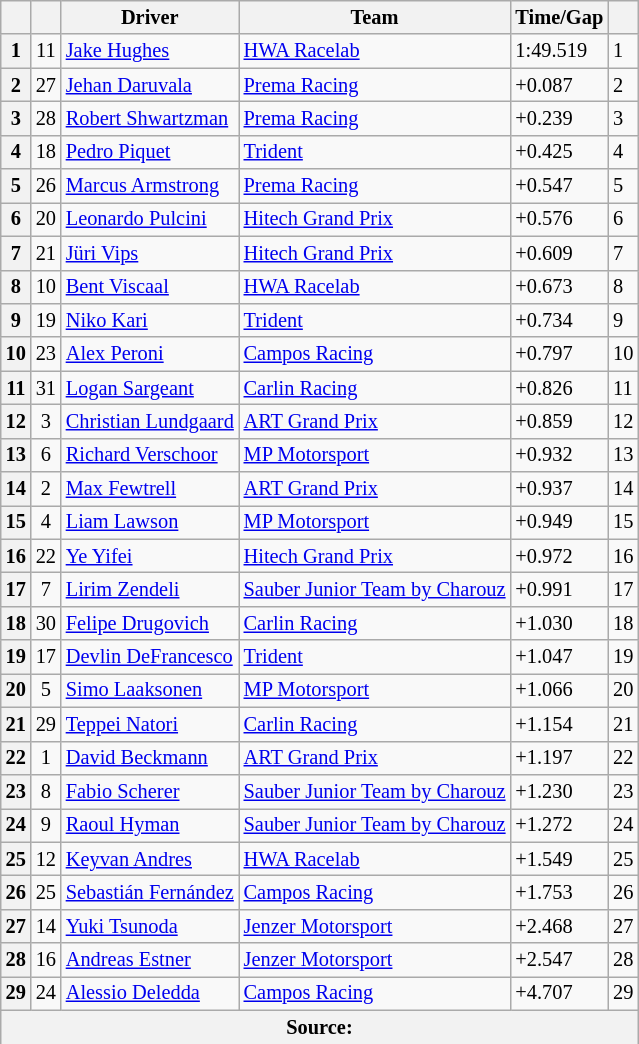<table class="wikitable" style="font-size:85%">
<tr>
<th></th>
<th></th>
<th>Driver</th>
<th>Team</th>
<th>Time/Gap</th>
<th></th>
</tr>
<tr>
<th>1</th>
<td align="center">11</td>
<td> <a href='#'>Jake Hughes</a></td>
<td><a href='#'>HWA Racelab</a></td>
<td>1:49.519</td>
<td>1</td>
</tr>
<tr>
<th>2</th>
<td align="center">27</td>
<td> <a href='#'>Jehan Daruvala</a></td>
<td><a href='#'>Prema Racing</a></td>
<td>+0.087</td>
<td>2</td>
</tr>
<tr>
<th>3</th>
<td align="center">28</td>
<td> <a href='#'>Robert Shwartzman</a></td>
<td><a href='#'>Prema Racing</a></td>
<td>+0.239</td>
<td>3</td>
</tr>
<tr>
<th>4</th>
<td align="center">18</td>
<td> <a href='#'>Pedro Piquet</a></td>
<td><a href='#'>Trident</a></td>
<td>+0.425</td>
<td>4</td>
</tr>
<tr>
<th>5</th>
<td align="center">26</td>
<td> <a href='#'>Marcus Armstrong</a></td>
<td><a href='#'>Prema Racing</a></td>
<td>+0.547</td>
<td>5</td>
</tr>
<tr>
<th>6</th>
<td align="center">20</td>
<td> <a href='#'>Leonardo Pulcini</a></td>
<td><a href='#'>Hitech Grand Prix</a></td>
<td>+0.576</td>
<td>6</td>
</tr>
<tr>
<th>7</th>
<td align="center">21</td>
<td> <a href='#'>Jüri Vips</a></td>
<td><a href='#'>Hitech Grand Prix</a></td>
<td>+0.609</td>
<td>7</td>
</tr>
<tr>
<th>8</th>
<td align="center">10</td>
<td> <a href='#'>Bent Viscaal</a></td>
<td><a href='#'>HWA Racelab</a></td>
<td>+0.673</td>
<td>8</td>
</tr>
<tr>
<th>9</th>
<td align="center">19</td>
<td> <a href='#'>Niko Kari</a></td>
<td><a href='#'>Trident</a></td>
<td>+0.734</td>
<td>9</td>
</tr>
<tr>
<th>10</th>
<td align="center">23</td>
<td> <a href='#'>Alex Peroni</a></td>
<td><a href='#'>Campos Racing</a></td>
<td>+0.797</td>
<td>10</td>
</tr>
<tr>
<th>11</th>
<td align="center">31</td>
<td> <a href='#'>Logan Sargeant</a></td>
<td><a href='#'>Carlin Racing</a></td>
<td>+0.826</td>
<td>11</td>
</tr>
<tr>
<th>12</th>
<td align="center">3</td>
<td> <a href='#'>Christian Lundgaard</a></td>
<td><a href='#'>ART Grand Prix</a></td>
<td>+0.859</td>
<td>12</td>
</tr>
<tr>
<th>13</th>
<td align="center">6</td>
<td> <a href='#'>Richard Verschoor</a></td>
<td><a href='#'>MP Motorsport</a></td>
<td>+0.932</td>
<td>13</td>
</tr>
<tr>
<th>14</th>
<td align="center">2</td>
<td> <a href='#'>Max Fewtrell</a></td>
<td><a href='#'>ART Grand Prix</a></td>
<td>+0.937</td>
<td>14</td>
</tr>
<tr>
<th>15</th>
<td align="center">4</td>
<td> <a href='#'>Liam Lawson</a></td>
<td><a href='#'>MP Motorsport</a></td>
<td>+0.949</td>
<td>15</td>
</tr>
<tr>
<th>16</th>
<td align="center">22</td>
<td> <a href='#'>Ye Yifei</a></td>
<td><a href='#'>Hitech Grand Prix</a></td>
<td>+0.972</td>
<td>16</td>
</tr>
<tr>
<th>17</th>
<td align="center">7</td>
<td> <a href='#'>Lirim Zendeli</a></td>
<td><a href='#'>Sauber Junior Team by Charouz</a></td>
<td>+0.991</td>
<td>17</td>
</tr>
<tr>
<th>18</th>
<td align="center">30</td>
<td> <a href='#'>Felipe Drugovich</a></td>
<td><a href='#'>Carlin Racing</a></td>
<td>+1.030</td>
<td>18</td>
</tr>
<tr>
<th>19</th>
<td align="center">17</td>
<td> <a href='#'>Devlin DeFrancesco</a></td>
<td><a href='#'>Trident</a></td>
<td>+1.047</td>
<td>19</td>
</tr>
<tr>
<th>20</th>
<td align="center">5</td>
<td> <a href='#'>Simo Laaksonen</a></td>
<td><a href='#'>MP Motorsport</a></td>
<td>+1.066</td>
<td>20</td>
</tr>
<tr>
<th>21</th>
<td align="center">29</td>
<td> <a href='#'>Teppei Natori</a></td>
<td><a href='#'>Carlin Racing</a></td>
<td>+1.154</td>
<td>21</td>
</tr>
<tr>
<th>22</th>
<td align="center">1</td>
<td> <a href='#'>David Beckmann</a></td>
<td><a href='#'>ART Grand Prix</a></td>
<td>+1.197</td>
<td>22</td>
</tr>
<tr>
<th>23</th>
<td align="center">8</td>
<td> <a href='#'>Fabio Scherer</a></td>
<td><a href='#'>Sauber Junior Team by Charouz</a></td>
<td>+1.230</td>
<td>23</td>
</tr>
<tr>
<th>24</th>
<td align="center">9</td>
<td> <a href='#'>Raoul Hyman</a></td>
<td><a href='#'>Sauber Junior Team by Charouz</a></td>
<td>+1.272</td>
<td>24</td>
</tr>
<tr>
<th>25</th>
<td align="center">12</td>
<td> <a href='#'>Keyvan Andres</a></td>
<td><a href='#'>HWA Racelab</a></td>
<td>+1.549</td>
<td>25</td>
</tr>
<tr>
<th>26</th>
<td align="center">25</td>
<td> <a href='#'>Sebastián Fernández</a></td>
<td><a href='#'>Campos Racing</a></td>
<td>+1.753</td>
<td>26</td>
</tr>
<tr>
<th>27</th>
<td align="center">14</td>
<td> <a href='#'>Yuki Tsunoda</a></td>
<td><a href='#'>Jenzer Motorsport</a></td>
<td>+2.468</td>
<td>27</td>
</tr>
<tr>
<th>28</th>
<td align="center">16</td>
<td> <a href='#'>Andreas Estner</a></td>
<td><a href='#'>Jenzer Motorsport</a></td>
<td>+2.547</td>
<td>28</td>
</tr>
<tr>
<th>29</th>
<td align="center">24</td>
<td> <a href='#'>Alessio Deledda</a></td>
<td><a href='#'>Campos Racing</a></td>
<td>+4.707</td>
<td>29</td>
</tr>
<tr>
<th colspan=6>Source:</th>
</tr>
</table>
